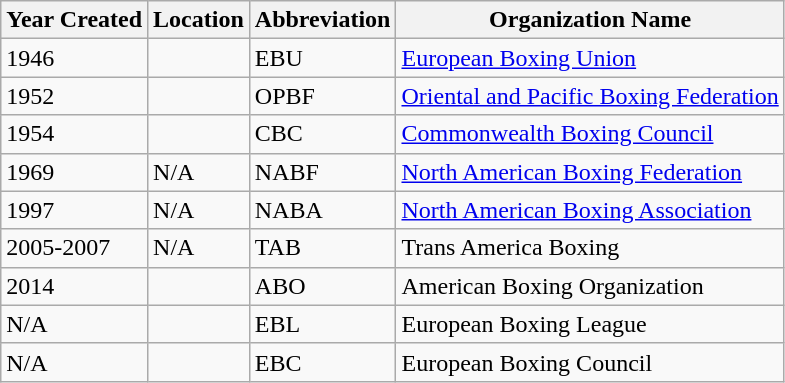<table class="wikitable sortable">
<tr>
<th>Year Created</th>
<th>Location</th>
<th>Abbreviation</th>
<th>Organization Name</th>
</tr>
<tr>
<td>1946</td>
<td></td>
<td>EBU</td>
<td><a href='#'>European Boxing Union</a></td>
</tr>
<tr>
<td>1952</td>
<td></td>
<td>OPBF</td>
<td><a href='#'>Oriental and Pacific Boxing Federation</a></td>
</tr>
<tr>
<td>1954</td>
<td></td>
<td>CBC</td>
<td><a href='#'>Commonwealth Boxing Council</a></td>
</tr>
<tr>
<td>1969</td>
<td>N/A</td>
<td>NABF</td>
<td><a href='#'>North American Boxing Federation</a></td>
</tr>
<tr>
<td>1997</td>
<td>N/A</td>
<td>NABA</td>
<td><a href='#'>North American Boxing Association</a></td>
</tr>
<tr>
<td>2005-2007</td>
<td>N/A</td>
<td>TAB</td>
<td>Trans America Boxing</td>
</tr>
<tr>
<td>2014</td>
<td></td>
<td>ABO</td>
<td>American Boxing Organization</td>
</tr>
<tr>
<td>N/A</td>
<td></td>
<td>EBL</td>
<td>European Boxing League</td>
</tr>
<tr>
<td>N/A</td>
<td></td>
<td>EBC</td>
<td>European Boxing Council</td>
</tr>
</table>
